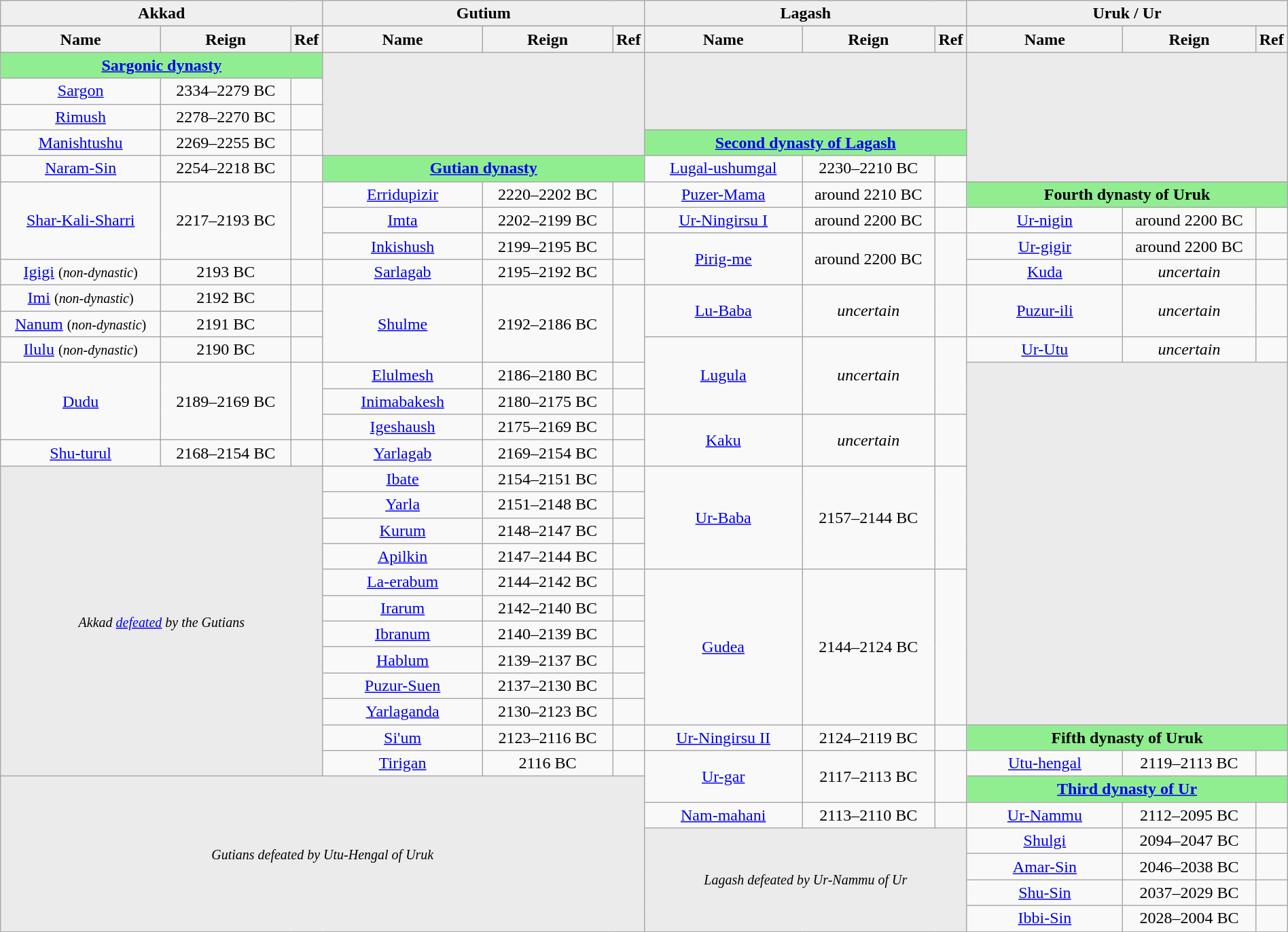<table class="wikitable" border="1" style="width:100%; text-align:center;">
<tr>
<td colspan="3" align="center" style="background:#efefef;"><strong>Akkad</strong></td>
<td colspan="3" align="center" style="background:#efefef;"><strong>Gutium</strong></td>
<td colspan="3" align="center" style="background:#efefef;"><strong>Lagash</strong></td>
<td colspan="3" align="center" style="background:#efefef;"><strong>Uruk / Ur</strong></td>
</tr>
<tr>
</tr>
<tr>
<th width="13.2%">Name</th>
<th width="11%">Reign</th>
<th width="1%">Ref</th>
<th width="13.2%">Name</th>
<th width="11%">Reign</th>
<th width="1%">Ref</th>
<th width="13.2%">Name</th>
<th width="11%">Reign</th>
<th width="1%">Ref</th>
<th width="13.2%">Name</th>
<th width="11%">Reign</th>
<th width="1%">Ref</th>
</tr>
<tr>
<td align="center" style="background-color:Lightgreen" colspan="3"><strong><a href='#'>Sargonic dynasty</a></strong></td>
<td rowspan="4" colspan="3" align="center" style="background:#EBEBEB;"></td>
<td rowspan="3" colspan="3" align="center" style="background:#EBEBEB;"></td>
<td rowspan="5" colspan="3" align="center" style="background:#EBEBEB;"></td>
</tr>
<tr>
<td><a href='#'>Sargon</a></td>
<td> 2334–2279 BC</td>
<td></td>
</tr>
<tr>
<td><a href='#'>Rimush</a></td>
<td> 2278–2270 BC</td>
<td></td>
</tr>
<tr>
<td><a href='#'>Manishtushu</a></td>
<td> 2269–2255 BC</td>
<td></td>
<td align="center" style="background-color:Lightgreen" colspan="3"><strong><a href='#'>Second dynasty of Lagash</a></strong></td>
</tr>
<tr>
<td><a href='#'>Naram-Sin</a></td>
<td> 2254–2218 BC</td>
<td></td>
<td align="center" style="background-color:Lightgreen" colspan="3"><strong><a href='#'>Gutian dynasty</a></strong></td>
<td><a href='#'>Lugal-ushumgal</a></td>
<td> 2230–2210 BC</td>
<td></td>
</tr>
<tr>
<td rowspan="4"><a href='#'>Shar-Kali-Sharri</a></td>
<td rowspan="4"> 2217–2193 BC</td>
<td rowspan="4"></td>
<td><a href='#'>Erridupizir</a></td>
<td> 2220–2202 BC</td>
<td></td>
<td><a href='#'>Puzer-Mama</a></td>
<td>around 2210 BC</td>
<td></td>
<td align="center" style="background-color:Lightgreen" colspan="3"><strong>Fourth dynasty of Uruk</strong></td>
</tr>
<tr>
<td rowspan="2"><a href='#'>Imta</a></td>
<td rowspan="2"> 2202–2199 BC</td>
<td rowspan="2"></td>
<td><a href='#'>Ur-Ningirsu I</a></td>
<td>around 2200 BC</td>
<td></td>
<td><a href='#'>Ur-nigin</a></td>
<td>around 2200 BC</td>
<td></td>
</tr>
<tr>
<td rowspan="3"><a href='#'>Pirig-me</a></td>
<td rowspan="3">around 2200 BC</td>
<td rowspan="3"></td>
<td rowspan="2"><a href='#'>Ur-gigir</a></td>
<td rowspan="2">around 2200 BC</td>
<td rowspan="2"></td>
</tr>
<tr>
<td><a href='#'>Inkishush</a></td>
<td> 2199–2195 BC</td>
<td></td>
</tr>
<tr>
<td><a href='#'>Igigi</a> <small>(<em>non-dynastic</em>)</small></td>
<td> 2193 BC</td>
<td></td>
<td><a href='#'>Sarlagab</a></td>
<td> 2195–2192 BC</td>
<td></td>
<td><a href='#'>Kuda</a></td>
<td><em>uncertain</em></td>
<td></td>
</tr>
<tr>
<td><a href='#'>Imi</a> <small>(<em>non-dynastic</em>)</small></td>
<td> 2192 BC</td>
<td></td>
<td rowspan="3"><a href='#'>Shulme</a></td>
<td rowspan="3"> 2192–2186 BC</td>
<td rowspan="3"></td>
<td rowspan="2"><a href='#'>Lu-Baba</a></td>
<td rowspan="2"><em>uncertain</em></td>
<td rowspan="2"></td>
<td rowspan="2"><a href='#'>Puzur-ili</a></td>
<td rowspan="2"><em>uncertain</em></td>
<td rowspan="2"></td>
</tr>
<tr>
<td><a href='#'>Nanum</a> <small>(<em>non-dynastic</em>)</small></td>
<td> 2191 BC</td>
<td></td>
</tr>
<tr>
<td><a href='#'>Ilulu</a> <small>(<em>non-dynastic</em>)</small></td>
<td> 2190 BC</td>
<td></td>
<td rowspan="3"><a href='#'>Lugula</a></td>
<td rowspan="3"><em>uncertain</em></td>
<td rowspan="3"></td>
<td><a href='#'>Ur-Utu</a></td>
<td><em>uncertain</em></td>
<td></td>
</tr>
<tr>
<td rowspan="3"><a href='#'>Dudu</a></td>
<td rowspan="3"> 2189–2169 BC</td>
<td rowspan="3"></td>
<td><a href='#'>Elulmesh</a></td>
<td> 2186–2180 BC</td>
<td></td>
<td rowspan="15" colspan="3" align="center" style="background:#EBEBEB;"></td>
</tr>
<tr>
<td><a href='#'>Inimabakesh</a></td>
<td> 2180–2175 BC</td>
<td></td>
</tr>
<tr>
<td><a href='#'>Igeshaush</a></td>
<td> 2175–2169 BC</td>
<td></td>
<td rowspan="3"><a href='#'>Kaku</a></td>
<td rowspan="3"><em>uncertain</em></td>
<td rowspan="3"></td>
</tr>
<tr>
<td><a href='#'>Shu-turul</a></td>
<td> 2168–2154 BC</td>
<td></td>
<td rowspan="2"><a href='#'>Yarlagab</a></td>
<td rowspan="2"> 2169–2154 BC</td>
<td rowspan="2"></td>
</tr>
<tr>
<td rowspan="13" colspan="3" align="center" style="background:#EBEBEB;"><small><em>Akkad <a href='#'>defeated</a> by the Gutians</em></small></td>
</tr>
<tr>
<td><a href='#'>Ibate</a></td>
<td> 2154–2151 BC</td>
<td></td>
<td rowspan="4"><a href='#'>Ur-Baba</a></td>
<td rowspan="4"> 2157–2144 BC</td>
<td rowspan="4"></td>
</tr>
<tr>
<td><a href='#'>Yarla</a></td>
<td> 2151–2148 BC</td>
<td></td>
</tr>
<tr>
<td><a href='#'>Kurum</a></td>
<td> 2148–2147 BC</td>
<td></td>
</tr>
<tr>
<td><a href='#'>Apilkin</a></td>
<td> 2147–2144 BC</td>
<td></td>
</tr>
<tr>
<td><a href='#'>La-erabum</a></td>
<td> 2144–2142 BC</td>
<td></td>
<td rowspan="6"><a href='#'>Gudea</a></td>
<td rowspan="6"> 2144–2124 BC</td>
<td rowspan="6"></td>
</tr>
<tr>
<td><a href='#'>Irarum</a></td>
<td> 2142–2140 BC</td>
<td></td>
</tr>
<tr>
<td><a href='#'>Ibranum</a></td>
<td> 2140–2139 BC</td>
<td></td>
</tr>
<tr>
<td><a href='#'>Hablum</a></td>
<td> 2139–2137 BC</td>
<td></td>
</tr>
<tr>
<td><a href='#'>Puzur-Suen</a></td>
<td> 2137–2130 BC</td>
<td></td>
</tr>
<tr>
<td><a href='#'>Yarlaganda</a></td>
<td> 2130–2123 BC</td>
<td></td>
</tr>
<tr>
<td><a href='#'>Si'um</a></td>
<td> 2123–2116 BC</td>
<td></td>
<td><a href='#'>Ur-Ningirsu II</a></td>
<td> 2124–2119 BC</td>
<td></td>
<td align="center" style="background-color:Lightgreen" colspan="3"><strong>Fifth dynasty of Uruk</strong></td>
</tr>
<tr>
<td><a href='#'>Tirigan</a></td>
<td> 2116 BC</td>
<td></td>
<td rowspan="2"><a href='#'>Ur-gar</a></td>
<td rowspan="2"> 2117–2113 BC</td>
<td rowspan="2"></td>
<td><a href='#'>Utu-hengal</a></td>
<td> 2119–2113 BC</td>
<td></td>
</tr>
<tr>
<td rowspan="6" colspan="6" align="center" style="background:#EBEBEB;"><small><em>Gutians defeated by Utu-Hengal of Uruk</em></small></td>
<td align="center" style="background-color:Lightgreen" colspan="3"><strong><a href='#'>Third dynasty of Ur</a></strong></td>
</tr>
<tr>
<td><a href='#'>Nam-mahani</a></td>
<td> 2113–2110 BC</td>
<td></td>
<td><a href='#'>Ur-Nammu</a></td>
<td> 2112–2095 BC</td>
<td></td>
</tr>
<tr>
<td rowspan="4" colspan="3" align="center" style="background:#EBEBEB;"><small><em>Lagash defeated by Ur-Nammu of Ur</em></small></td>
<td><a href='#'>Shulgi</a></td>
<td> 2094–2047 BC</td>
<td></td>
</tr>
<tr>
<td><a href='#'>Amar-Sin</a></td>
<td> 2046–2038 BC</td>
<td></td>
</tr>
<tr>
<td><a href='#'>Shu-Sin</a></td>
<td> 2037–2029 BC</td>
<td></td>
</tr>
<tr>
<td><a href='#'>Ibbi-Sin</a></td>
<td> 2028–2004 BC</td>
<td></td>
</tr>
</table>
